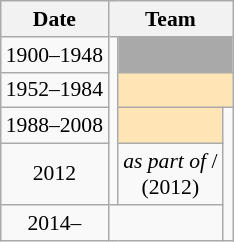<table class="wikitable" style="text-align:center; font-size:90%;">
<tr>
<th>Date</th>
<th colspan=3>Team</th>
</tr>
<tr>
<td>1900–1948</td>
<td rowspan=4></td>
<td colspan=2 style="background:darkgray"></td>
</tr>
<tr>
<td>1952–1984</td>
<td colspan=2 style="background:moccasin"></td>
</tr>
<tr>
<td>1988–2008</td>
<td style="background:moccasin"></td>
<td rowspan=3></td>
</tr>
<tr>
<td>2012</td>
<td><em>as part of </em> /<br>  (2012)</td>
</tr>
<tr>
<td>2014–</td>
<td colspan=2></td>
</tr>
</table>
